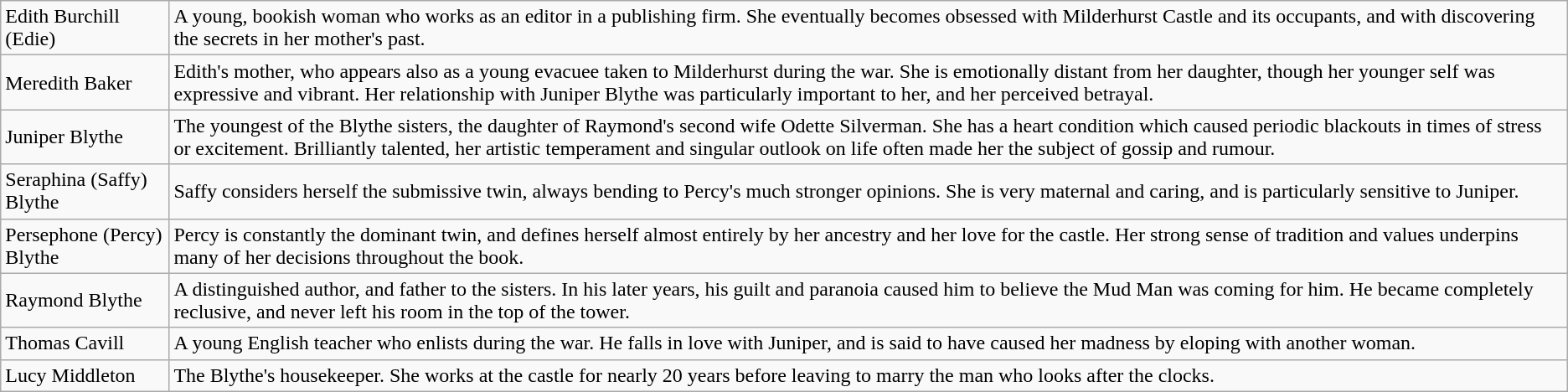<table class="wikitable">
<tr>
<td>Edith Burchill (Edie)</td>
<td>A young, bookish woman who works as an editor in a publishing firm. She eventually becomes obsessed with Milderhurst Castle and its occupants, and with discovering the secrets in her mother's past.</td>
</tr>
<tr>
<td>Meredith Baker</td>
<td>Edith's mother, who appears also as a young evacuee taken to Milderhurst during the war. She is emotionally distant from her daughter, though her younger self was expressive and vibrant. Her relationship with Juniper Blythe was particularly important to her, and her perceived betrayal.</td>
</tr>
<tr>
<td>Juniper Blythe</td>
<td>The youngest of the Blythe sisters, the daughter of Raymond's second wife Odette Silverman. She has a heart condition which caused periodic blackouts in times of stress or excitement. Brilliantly talented, her artistic temperament and singular outlook on life often made her the subject of gossip and rumour.</td>
</tr>
<tr>
<td>Seraphina (Saffy) Blythe</td>
<td>Saffy considers herself the submissive twin, always bending to Percy's much stronger opinions. She is very maternal and caring, and is particularly sensitive to Juniper.</td>
</tr>
<tr>
<td>Persephone (Percy) Blythe</td>
<td>Percy is constantly the dominant twin, and defines herself almost entirely by her ancestry and her love for the castle. Her strong sense of tradition and values underpins many of her decisions throughout the book.</td>
</tr>
<tr>
<td>Raymond Blythe</td>
<td>A distinguished author, and father to the sisters. In his later years, his guilt and paranoia caused him to believe the Mud Man was coming for him. He became completely reclusive, and never left his room in the top of the tower.</td>
</tr>
<tr>
<td>Thomas Cavill</td>
<td>A young English teacher who enlists during the war. He falls in love with Juniper, and is said to have caused her madness by eloping with another woman.</td>
</tr>
<tr>
<td>Lucy Middleton</td>
<td>The Blythe's housekeeper. She works at the castle for nearly 20 years before leaving to marry the man who looks after the clocks.</td>
</tr>
</table>
